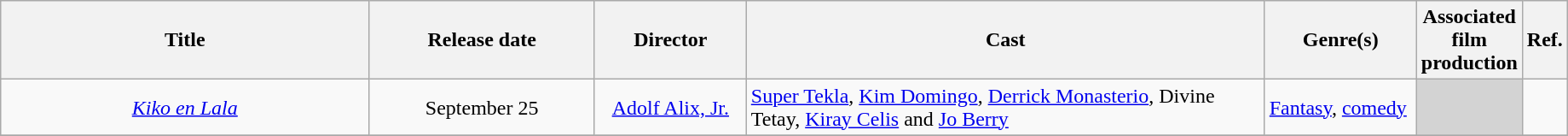<table class="wikitable" style="width:97%">
<tr>
<th style="width:25%;">Title</th>
<th style="width:15%;">Release date</th>
<th style="width:10%;">Director</th>
<th style="width:35%;">Cast </th>
<th style="width:10%;">Genre(s)</th>
<th style="width:20%;">Associated film production</th>
<th style="width:2%;">Ref.</th>
</tr>
<tr>
<td style="text-align: center;"><em><a href='#'>Kiko en Lala</a></em></td>
<td style="text-align: center;">September 25</td>
<td style="text-align: center;"><a href='#'>Adolf Alix, Jr.</a></td>
<td><a href='#'>Super Tekla</a>, <a href='#'>Kim Domingo</a>, <a href='#'>Derrick Monasterio</a>, Divine Tetay, <a href='#'>Kiray Celis</a> and <a href='#'>Jo Berry</a></td>
<td><a href='#'>Fantasy</a>, <a href='#'>comedy</a></td>
<td style="background:#D3D3D3;"></td>
<td></td>
</tr>
<tr>
</tr>
</table>
